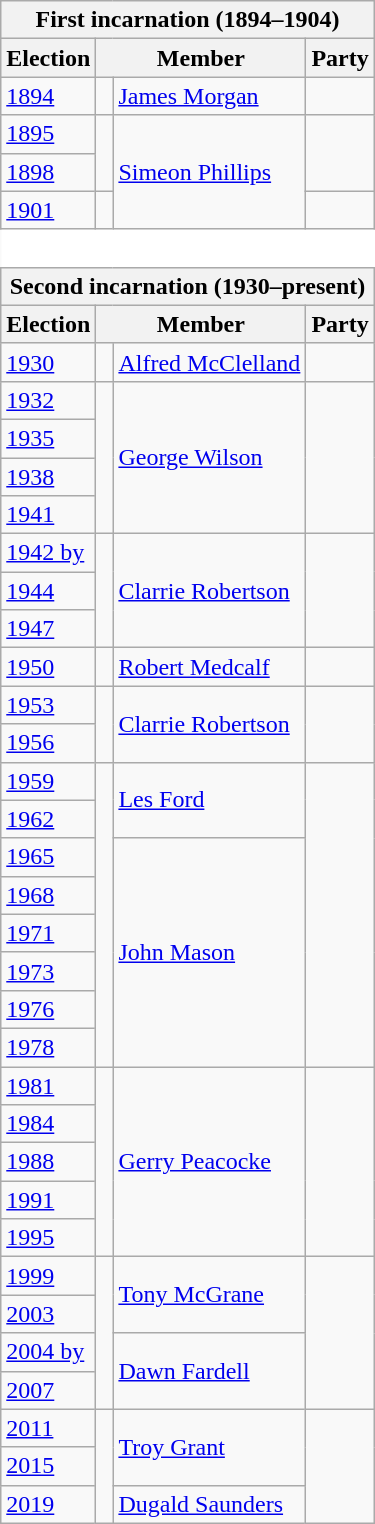<table class="wikitable" style='background: #f9f9f9; border-style: none none none none;'>
<tr>
<th colspan="4">First incarnation (1894–1904)</th>
</tr>
<tr>
<th>Election</th>
<th colspan="2">Member</th>
<th>Party</th>
</tr>
<tr>
<td><a href='#'>1894</a></td>
<td> </td>
<td><a href='#'>James Morgan</a></td>
<td></td>
</tr>
<tr>
<td><a href='#'>1895</a></td>
<td rowspan="2" > </td>
<td rowspan="3"><a href='#'>Simeon Phillips</a></td>
<td rowspan="2"></td>
</tr>
<tr>
<td><a href='#'>1898</a></td>
</tr>
<tr>
<td><a href='#'>1901</a></td>
<td> </td>
<td></td>
</tr>
<tr>
<td colspan="4" style='background: #FFFFFF; border-style: none none none none;'> </td>
</tr>
<tr>
<th colspan="4">Second incarnation (1930–present)</th>
</tr>
<tr>
<th>Election</th>
<th colspan="2">Member</th>
<th>Party</th>
</tr>
<tr>
<td><a href='#'>1930</a></td>
<td> </td>
<td><a href='#'>Alfred McClelland</a></td>
<td></td>
</tr>
<tr>
<td><a href='#'>1932</a></td>
<td rowspan="4" > </td>
<td rowspan="4"><a href='#'>George Wilson</a></td>
<td rowspan="4"></td>
</tr>
<tr>
<td><a href='#'>1935</a></td>
</tr>
<tr>
<td><a href='#'>1938</a></td>
</tr>
<tr>
<td><a href='#'>1941</a></td>
</tr>
<tr>
<td><a href='#'>1942 by</a></td>
<td rowspan="3" > </td>
<td rowspan="3"><a href='#'>Clarrie Robertson</a></td>
<td rowspan="3"></td>
</tr>
<tr>
<td><a href='#'>1944</a></td>
</tr>
<tr>
<td><a href='#'>1947</a></td>
</tr>
<tr>
<td><a href='#'>1950</a></td>
<td> </td>
<td><a href='#'>Robert Medcalf</a></td>
<td></td>
</tr>
<tr>
<td><a href='#'>1953</a></td>
<td rowspan="2" > </td>
<td rowspan="2"><a href='#'>Clarrie Robertson</a></td>
<td rowspan="2"></td>
</tr>
<tr>
<td><a href='#'>1956</a></td>
</tr>
<tr>
<td><a href='#'>1959</a></td>
<td rowspan="8" > </td>
<td rowspan="2"><a href='#'>Les Ford</a></td>
<td rowspan="8"></td>
</tr>
<tr>
<td><a href='#'>1962</a></td>
</tr>
<tr>
<td><a href='#'>1965</a></td>
<td rowspan="6"><a href='#'>John Mason</a></td>
</tr>
<tr>
<td><a href='#'>1968</a></td>
</tr>
<tr>
<td><a href='#'>1971</a></td>
</tr>
<tr>
<td><a href='#'>1973</a></td>
</tr>
<tr>
<td><a href='#'>1976</a></td>
</tr>
<tr>
<td><a href='#'>1978</a></td>
</tr>
<tr>
<td><a href='#'>1981</a></td>
<td rowspan="5" > </td>
<td rowspan="5"><a href='#'>Gerry Peacocke</a></td>
<td rowspan="5"></td>
</tr>
<tr>
<td><a href='#'>1984</a></td>
</tr>
<tr>
<td><a href='#'>1988</a></td>
</tr>
<tr>
<td><a href='#'>1991</a></td>
</tr>
<tr>
<td><a href='#'>1995</a></td>
</tr>
<tr>
<td><a href='#'>1999</a></td>
<td rowspan="4" > </td>
<td rowspan="2"><a href='#'>Tony McGrane</a></td>
<td rowspan="4"></td>
</tr>
<tr>
<td><a href='#'>2003</a></td>
</tr>
<tr>
<td><a href='#'>2004 by</a></td>
<td rowspan="2"><a href='#'>Dawn Fardell</a></td>
</tr>
<tr>
<td><a href='#'>2007</a></td>
</tr>
<tr>
<td><a href='#'>2011</a></td>
<td rowspan="3" > </td>
<td rowspan="2"><a href='#'>Troy Grant</a></td>
<td rowspan="3"></td>
</tr>
<tr>
<td><a href='#'>2015</a></td>
</tr>
<tr>
<td><a href='#'>2019</a></td>
<td><a href='#'>Dugald Saunders</a></td>
</tr>
</table>
